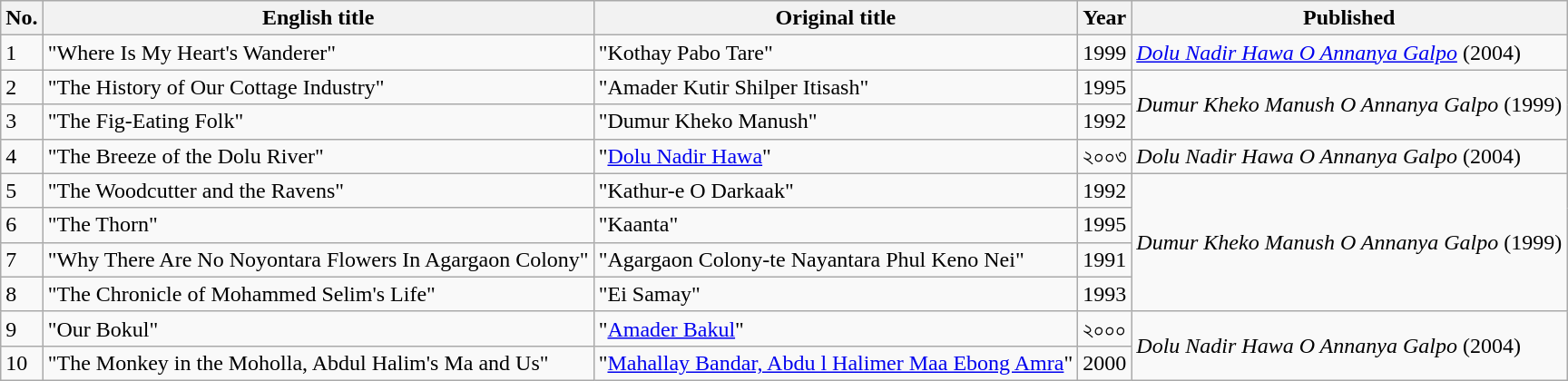<table class="wikitable">
<tr>
<th>No.</th>
<th>English title</th>
<th>Original title</th>
<th>Year</th>
<th>Published</th>
</tr>
<tr>
<td>1</td>
<td>"Where Is My Heart's Wanderer"</td>
<td>"Kothay Pabo Tare"</td>
<td>1999</td>
<td><em><a href='#'>Dolu Nadir Hawa O Annanya Galpo</a></em> (2004)</td>
</tr>
<tr>
<td>2</td>
<td>"The History of Our Cottage Industry"</td>
<td>"Amader Kutir Shilper Itisash"</td>
<td>1995</td>
<td rowspan="2"><em>Dumur Kheko Manush O Annanya Galpo</em> (1999)</td>
</tr>
<tr>
<td>3</td>
<td>"The Fig-Eating Folk"</td>
<td>"Dumur Kheko Manush"</td>
<td>1992</td>
</tr>
<tr>
<td>4</td>
<td>"The Breeze of the Dolu River"</td>
<td>"<a href='#'>Dolu Nadir Hawa</a>"</td>
<td>২০০৩</td>
<td><em>Dolu Nadir Hawa O Annanya Galpo</em> (2004)</td>
</tr>
<tr>
<td>5</td>
<td>"The Woodcutter and the Ravens"</td>
<td>"Kathur-e O Darkaak"</td>
<td>1992</td>
<td rowspan="4"><em>Dumur Kheko Manush O Annanya Galpo</em> (1999)</td>
</tr>
<tr>
<td>6</td>
<td>"The Thorn"</td>
<td>"Kaanta"</td>
<td>1995</td>
</tr>
<tr>
<td>7</td>
<td>"Why There Are No Noyontara Flowers In Agargaon Colony"</td>
<td>"Agargaon Colony-te Nayantara Phul Keno Nei"</td>
<td>1991</td>
</tr>
<tr>
<td>8</td>
<td>"The Chronicle of Mohammed Selim's Life"</td>
<td>"Ei Samay"</td>
<td>1993</td>
</tr>
<tr>
<td>9</td>
<td>"Our Bokul"</td>
<td>"<a href='#'>Amader Bakul</a>"</td>
<td>২০০০</td>
<td rowspan="2"><em>Dolu Nadir Hawa O Annanya Galpo</em> (2004)</td>
</tr>
<tr>
<td>10</td>
<td>"The Monkey in the Moholla, Abdul Halim's Ma and Us"</td>
<td>"<a href='#'>Mahallay Bandar, Abdu l Halimer Maa Ebong Amra</a>"</td>
<td>2000</td>
</tr>
</table>
